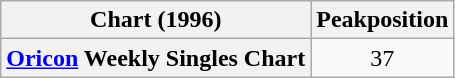<table class="wikitable plainrowheaders" style="text-align:center;">
<tr>
<th>Chart (1996)</th>
<th>Peakposition</th>
</tr>
<tr>
<th scope="row"><a href='#'>Oricon</a> Weekly Singles Chart</th>
<td>37</td>
</tr>
</table>
